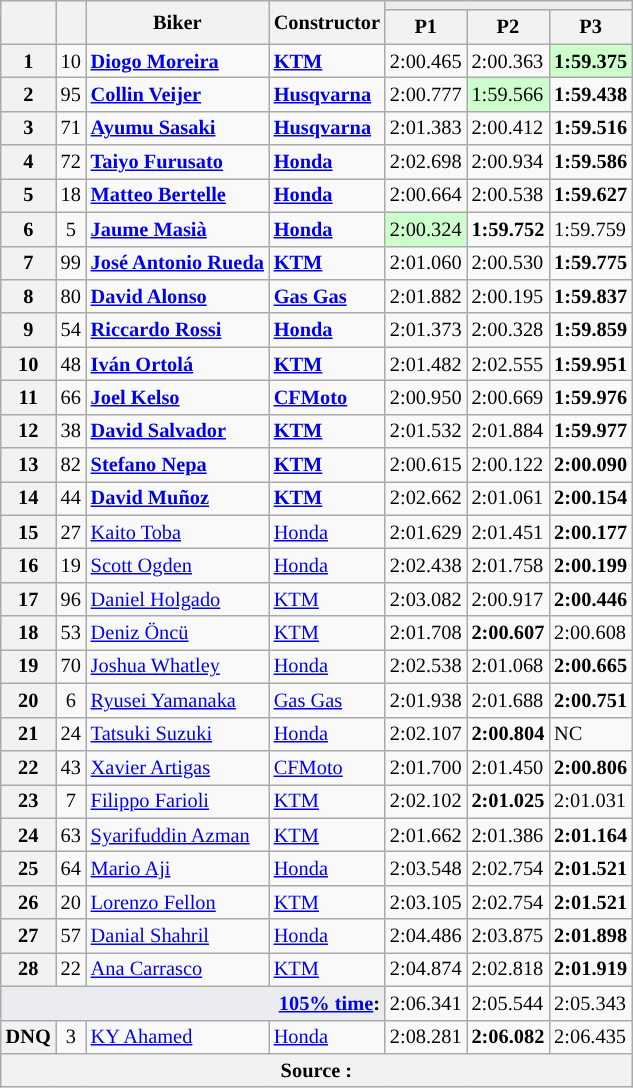<table class="wikitable sortable" style="font-size: 85%;">
<tr>
<th rowspan="2"></th>
<th rowspan="2"></th>
<th rowspan="2">Biker</th>
<th rowspan="2">Constructor</th>
<th colspan="3" style="background:#eaecf0; text-align:center;"></th>
</tr>
<tr>
<th scope="col">P1</th>
<th scope="col">P2</th>
<th scope="col">P3</th>
</tr>
<tr>
<th scope="row">1</th>
<td align="center">10</td>
<td><strong> <a href='#'>Diogo Moreira</a></strong></td>
<td><strong><a href='#'>KTM</a></strong></td>
<td>2:00.465</td>
<td>2:00.363</td>
<td style="background:#ccffcc;"><strong>1:59.375</strong></td>
</tr>
<tr>
<th scope="row">2</th>
<td align="center">95</td>
<td><strong> <a href='#'>Collin Veijer</a></strong></td>
<td><strong><a href='#'>Husqvarna</a></strong></td>
<td>2:00.777</td>
<td style="background:#ccffcc;">1:59.566</td>
<td><strong>1:59.438</strong></td>
</tr>
<tr>
<th scope="row">3</th>
<td align="center">71</td>
<td><strong> <a href='#'>Ayumu Sasaki</a></strong></td>
<td><strong><a href='#'>Husqvarna</a></strong></td>
<td>2:01.383</td>
<td>2:00.412</td>
<td><strong>1:59.516</strong></td>
</tr>
<tr>
<th scope="row">4</th>
<td align="center">72</td>
<td> <strong><a href='#'>Taiyo Furusato</a></strong></td>
<td><strong><a href='#'>Honda</a></strong></td>
<td>2:02.698</td>
<td>2:00.934</td>
<td><strong>1:59.586</strong></td>
</tr>
<tr>
<th scope="row">5</th>
<td align="center">18</td>
<td><strong> <a href='#'>Matteo Bertelle</a></strong></td>
<td><strong><a href='#'>Honda</a></strong></td>
<td>2:00.664</td>
<td>2:00.538</td>
<td><strong>1:59.627</strong></td>
</tr>
<tr>
<th scope="row">6</th>
<td align="center">5</td>
<td> <strong><a href='#'>Jaume Masià</a></strong></td>
<td><strong><a href='#'>Honda</a></strong></td>
<td style="background:#ccffcc;">2:00.324</td>
<td><strong>1:59.752</strong></td>
<td>1:59.759</td>
</tr>
<tr>
<th scope="row">7</th>
<td align="center">99</td>
<td><strong></strong> <strong><a href='#'>José Antonio Rueda</a></strong></td>
<td><strong><a href='#'>KTM</a></strong></td>
<td>2:01.060</td>
<td>2:00.530</td>
<td><strong>1:59.775</strong></td>
</tr>
<tr>
<th scope="row">8</th>
<td align="center">80</td>
<td><strong> <a href='#'>David Alonso</a></strong></td>
<td><strong><a href='#'>Gas Gas</a></strong></td>
<td>2:01.882</td>
<td>2:00.195</td>
<td><strong>1:59.837</strong></td>
</tr>
<tr>
<th scope="row">9</th>
<td align="center">54</td>
<td><strong> <a href='#'>Riccardo Rossi</a></strong></td>
<td><strong><a href='#'>Honda</a></strong></td>
<td>2:01.373</td>
<td>2:00.328</td>
<td><strong>1:59.859</strong></td>
</tr>
<tr>
<th scope="row">10</th>
<td align="center">48</td>
<td><strong> <a href='#'>Iván Ortolá</a></strong></td>
<td><strong><a href='#'>KTM</a></strong></td>
<td>2:01.482</td>
<td>2:02.555</td>
<td><strong>1:59.951</strong></td>
</tr>
<tr>
<th scope="row">11</th>
<td align="center">66</td>
<td> <strong><a href='#'>Joel Kelso</a></strong></td>
<td><strong><a href='#'>CFMoto</a></strong></td>
<td>2:00.950</td>
<td>2:00.669</td>
<td><strong>1:59.976</strong></td>
</tr>
<tr>
<th scope="row">12</th>
<td align="center">38</td>
<td><strong> <a href='#'>David Salvador</a></strong></td>
<td><strong><a href='#'>KTM</a></strong></td>
<td>2:01.532</td>
<td>2:01.884</td>
<td><strong>1:59.977</strong></td>
</tr>
<tr>
<th scope="row">13</th>
<td align="center">82</td>
<td><strong> <a href='#'>Stefano Nepa</a></strong></td>
<td><strong><a href='#'>KTM</a></strong></td>
<td>2:00.615</td>
<td>2:00.122</td>
<td><strong>2:00.090</strong></td>
</tr>
<tr>
<th scope="row">14</th>
<td align="center">44</td>
<td><strong></strong> <strong><a href='#'>David Muñoz</a></strong></td>
<td><strong><a href='#'>KTM</a></strong></td>
<td>2:02.662</td>
<td>2:01.061</td>
<td><strong>2:00.154</strong></td>
</tr>
<tr>
<th scope="row">15</th>
<td align="center">27</td>
<td> <a href='#'>Kaito Toba</a></td>
<td><a href='#'>Honda</a></td>
<td>2:01.629</td>
<td>2:01.451</td>
<td><strong>2:00.177</strong></td>
</tr>
<tr>
<th scope="row">16</th>
<td align="center">19</td>
<td> <a href='#'>Scott Ogden</a></td>
<td><a href='#'>Honda</a></td>
<td>2:02.438</td>
<td>2:01.758</td>
<td><strong>2:00.199</strong></td>
</tr>
<tr>
<th scope="row">17</th>
<td align="center">96</td>
<td> <a href='#'>Daniel Holgado</a></td>
<td><a href='#'>KTM</a></td>
<td>2:03.082</td>
<td>2:00.917</td>
<td><strong>2:00.446</strong></td>
</tr>
<tr>
<th scope="row">18</th>
<td align="center">53</td>
<td> <a href='#'>Deniz Öncü</a></td>
<td><a href='#'>KTM</a></td>
<td>2:01.708</td>
<td><strong>2:00.607</strong></td>
<td>2:00.608</td>
</tr>
<tr>
<th scope="row">19</th>
<td align="center">70</td>
<td> <a href='#'>Joshua Whatley</a></td>
<td><a href='#'>Honda</a></td>
<td>2:02.538</td>
<td>2:01.068</td>
<td><strong>2:00.665</strong></td>
</tr>
<tr>
<th scope="row">20</th>
<td align="center">6</td>
<td> <a href='#'>Ryusei Yamanaka</a></td>
<td><a href='#'>Gas Gas</a></td>
<td>2:01.938</td>
<td>2:01.688</td>
<td><strong>2:00.751</strong></td>
</tr>
<tr>
<th scope="row">21</th>
<td align="center">24</td>
<td> <a href='#'>Tatsuki Suzuki</a></td>
<td><a href='#'>Honda</a></td>
<td>2:02.107</td>
<td><strong>2:00.804</strong></td>
<td>NC</td>
</tr>
<tr>
<th scope="row">22</th>
<td align="center">43</td>
<td> <a href='#'>Xavier Artigas</a></td>
<td><a href='#'>CFMoto</a></td>
<td>2:01.700</td>
<td>2:01.450</td>
<td><strong>2:00.806</strong></td>
</tr>
<tr>
<th scope="row">23</th>
<td align="center">7</td>
<td> <a href='#'>Filippo Farioli</a></td>
<td><a href='#'>KTM</a></td>
<td>2:02.102</td>
<td><strong>2:01.025</strong></td>
<td>2:01.031</td>
</tr>
<tr>
<th scope="row">24</th>
<td align="center">63</td>
<td> <a href='#'>Syarifuddin Azman</a></td>
<td><a href='#'>KTM</a></td>
<td>2:01.662</td>
<td>2:01.386</td>
<td><strong>2:01.164</strong></td>
</tr>
<tr>
<th scope="row">25</th>
<td align="center">64</td>
<td> <a href='#'>Mario Aji</a></td>
<td><a href='#'>Honda</a></td>
<td>2:03.548</td>
<td>2:02.754</td>
<td><strong>2:01.521</strong></td>
</tr>
<tr>
<th scope="row">26</th>
<td align="center">20</td>
<td> <a href='#'>Lorenzo Fellon</a></td>
<td><a href='#'>KTM</a></td>
<td>2:03.105</td>
<td>2:02.754</td>
<td><strong>2:01.521</strong></td>
</tr>
<tr>
<th scope="row">27</th>
<td align="center">57</td>
<td> <a href='#'>Danial Shahril</a></td>
<td><a href='#'>Honda</a></td>
<td>2:04.486</td>
<td>2:03.875</td>
<td><strong>2:01.898</strong></td>
</tr>
<tr>
<th scope="row">28</th>
<td align="center">22</td>
<td> <a href='#'>Ana Carrasco</a></td>
<td><a href='#'>KTM</a></td>
<td>2:04.874</td>
<td>2:02.818</td>
<td><strong>2:01.919</strong></td>
</tr>
<tr class="sortbottom">
<td colspan="4" style="background-color:#eaecf0;text-align:right"><strong><a href='#'>105% time</a>:</strong></td>
<td>2:06.341</td>
<td>2:05.544</td>
<td>2:05.343</td>
</tr>
<tr>
<th scope="row">DNQ</th>
<td align="center">3</td>
<td> <a href='#'>KY Ahamed</a></td>
<td><a href='#'>Honda</a></td>
<td>2:08.281</td>
<td><strong>2:06.082</strong></td>
<td>2:06.435</td>
</tr>
<tr>
<th colspan="7">Source : </th>
</tr>
</table>
